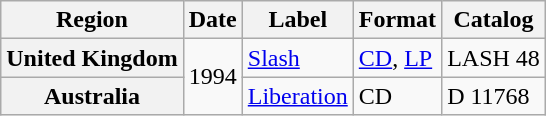<table class="wikitable plainrwoheaders">
<tr>
<th>Region</th>
<th>Date</th>
<th>Label</th>
<th>Format</th>
<th>Catalog</th>
</tr>
<tr>
<th scope="row">United Kingdom</th>
<td rowspan="2">1994</td>
<td><a href='#'>Slash</a></td>
<td><a href='#'>CD</a>, <a href='#'>LP</a></td>
<td>LASH 48</td>
</tr>
<tr>
<th scope="row">Australia</th>
<td><a href='#'>Liberation</a></td>
<td>CD</td>
<td>D 11768</td>
</tr>
</table>
